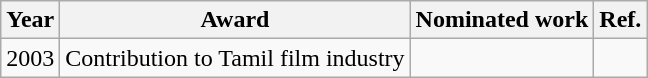<table class="wikitable">
<tr>
<th>Year</th>
<th>Award</th>
<th>Nominated work</th>
<th>Ref.</th>
</tr>
<tr>
<td>2003</td>
<td>Contribution to Tamil film industry</td>
<td></td>
<td></td>
</tr>
</table>
